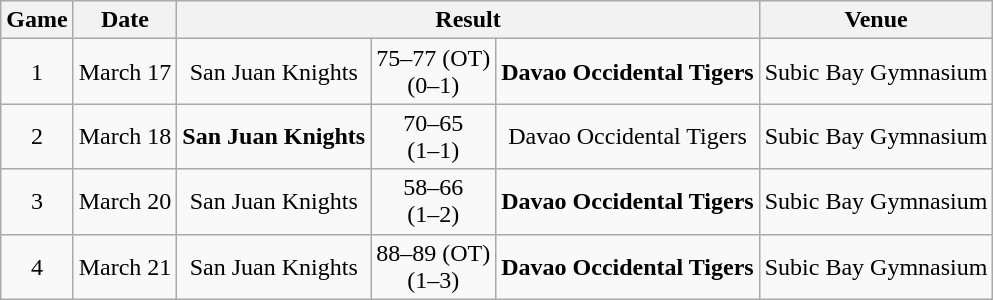<table class="wikitable" style="text-align:center">
<tr>
<th>Game</th>
<th>Date</th>
<th colspan="3">Result</th>
<th>Venue</th>
</tr>
<tr>
<td>1</td>
<td>March 17</td>
<td>San Juan Knights</td>
<td>75–77 (OT) <br> (0–1)</td>
<td><strong>Davao Occidental Tigers</strong></td>
<td>Subic Bay Gymnasium</td>
</tr>
<tr>
<td>2</td>
<td>March 18</td>
<td><strong>San Juan Knights</strong></td>
<td>70–65 <br> (1–1)</td>
<td>Davao Occidental Tigers</td>
<td>Subic Bay Gymnasium</td>
</tr>
<tr>
<td>3</td>
<td>March 20</td>
<td>San Juan Knights</td>
<td>58–66 <br> (1–2)</td>
<td><strong>Davao Occidental Tigers</strong></td>
<td>Subic Bay Gymnasium</td>
</tr>
<tr>
<td>4</td>
<td>March 21</td>
<td>San Juan Knights</td>
<td>88–89 (OT) <br> (1–3)</td>
<td><strong>Davao Occidental Tigers</strong></td>
<td>Subic Bay Gymnasium</td>
</tr>
</table>
